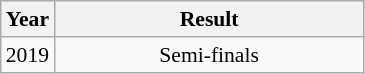<table class="wikitable" style="text-align: center; font-size:90%">
<tr>
<th>Year</th>
<th style="width:200px">Result</th>
</tr>
<tr>
<td> 2019</td>
<td> Semi-finals</td>
</tr>
</table>
